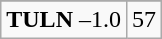<table class="wikitable">
<tr align="center">
</tr>
<tr align="center">
<td><strong>TULN</strong> –1.0</td>
<td>57</td>
</tr>
</table>
